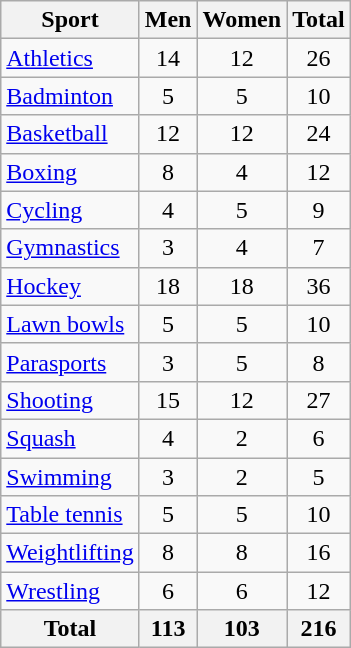<table class="wikitable sortable" style="text-align:center;">
<tr>
<th>Sport</th>
<th>Men</th>
<th>Women</th>
<th>Total</th>
</tr>
<tr>
<td align=left><a href='#'>Athletics</a></td>
<td>14</td>
<td>12</td>
<td>26</td>
</tr>
<tr>
<td align=left><a href='#'>Badminton</a></td>
<td>5</td>
<td>5</td>
<td>10</td>
</tr>
<tr>
<td align=left><a href='#'>Basketball</a></td>
<td>12</td>
<td>12</td>
<td>24</td>
</tr>
<tr>
<td align=left><a href='#'>Boxing</a></td>
<td>8</td>
<td>4</td>
<td>12</td>
</tr>
<tr>
<td align=left><a href='#'>Cycling</a></td>
<td>4</td>
<td>5</td>
<td>9</td>
</tr>
<tr>
<td align=left><a href='#'>Gymnastics</a></td>
<td>3</td>
<td>4</td>
<td>7</td>
</tr>
<tr>
<td align=left><a href='#'>Hockey</a></td>
<td>18</td>
<td>18</td>
<td>36</td>
</tr>
<tr>
<td align=left><a href='#'>Lawn bowls</a></td>
<td>5</td>
<td>5</td>
<td>10</td>
</tr>
<tr>
<td align=left><a href='#'>Parasports</a></td>
<td>3</td>
<td>5</td>
<td>8</td>
</tr>
<tr>
<td align=left><a href='#'>Shooting</a></td>
<td>15</td>
<td>12</td>
<td>27</td>
</tr>
<tr>
<td align=left><a href='#'>Squash</a></td>
<td>4</td>
<td>2</td>
<td>6</td>
</tr>
<tr>
<td align=left><a href='#'>Swimming</a></td>
<td>3</td>
<td>2</td>
<td>5</td>
</tr>
<tr>
<td align=left><a href='#'>Table tennis</a></td>
<td>5</td>
<td>5</td>
<td>10</td>
</tr>
<tr>
<td align=left><a href='#'>Weightlifting</a></td>
<td>8</td>
<td>8</td>
<td>16</td>
</tr>
<tr>
<td align=left><a href='#'>Wrestling</a></td>
<td>6</td>
<td>6</td>
<td>12</td>
</tr>
<tr>
<th>Total</th>
<th>113</th>
<th>103</th>
<th>216</th>
</tr>
</table>
